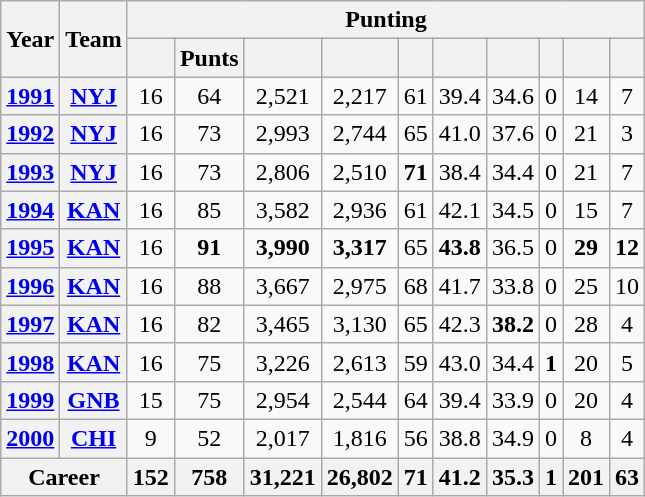<table class=wikitable style="text-align:center;">
<tr>
<th rowspan="2">Year</th>
<th rowspan="2">Team</th>
<th colspan="10">Punting</th>
</tr>
<tr>
<th></th>
<th>Punts</th>
<th></th>
<th></th>
<th></th>
<th></th>
<th></th>
<th></th>
<th></th>
<th></th>
</tr>
<tr>
<th><a href='#'>1991</a></th>
<th><a href='#'>NYJ</a></th>
<td>16</td>
<td>64</td>
<td>2,521</td>
<td>2,217</td>
<td>61</td>
<td>39.4</td>
<td>34.6</td>
<td>0</td>
<td>14</td>
<td>7</td>
</tr>
<tr>
<th><a href='#'>1992</a></th>
<th><a href='#'>NYJ</a></th>
<td>16</td>
<td>73</td>
<td>2,993</td>
<td>2,744</td>
<td>65</td>
<td>41.0</td>
<td>37.6</td>
<td>0</td>
<td>21</td>
<td>3</td>
</tr>
<tr>
<th><a href='#'>1993</a></th>
<th><a href='#'>NYJ</a></th>
<td>16</td>
<td>73</td>
<td>2,806</td>
<td>2,510</td>
<td><strong>71</strong></td>
<td>38.4</td>
<td>34.4</td>
<td>0</td>
<td>21</td>
<td>7</td>
</tr>
<tr>
<th><a href='#'>1994</a></th>
<th><a href='#'>KAN</a></th>
<td>16</td>
<td>85</td>
<td>3,582</td>
<td>2,936</td>
<td>61</td>
<td>42.1</td>
<td>34.5</td>
<td>0</td>
<td>15</td>
<td>7</td>
</tr>
<tr>
<th><a href='#'>1995</a></th>
<th><a href='#'>KAN</a></th>
<td>16</td>
<td><strong>91</strong></td>
<td><strong>3,990</strong></td>
<td><strong>3,317</strong></td>
<td>65</td>
<td><strong>43.8</strong></td>
<td>36.5</td>
<td>0</td>
<td><strong>29</strong></td>
<td><strong>12</strong></td>
</tr>
<tr>
<th><a href='#'>1996</a></th>
<th><a href='#'>KAN</a></th>
<td>16</td>
<td>88</td>
<td>3,667</td>
<td>2,975</td>
<td>68</td>
<td>41.7</td>
<td>33.8</td>
<td>0</td>
<td>25</td>
<td>10</td>
</tr>
<tr>
<th><a href='#'>1997</a></th>
<th><a href='#'>KAN</a></th>
<td>16</td>
<td>82</td>
<td>3,465</td>
<td>3,130</td>
<td>65</td>
<td>42.3</td>
<td><strong>38.2</strong></td>
<td>0</td>
<td>28</td>
<td>4</td>
</tr>
<tr>
<th><a href='#'>1998</a></th>
<th><a href='#'>KAN</a></th>
<td>16</td>
<td>75</td>
<td>3,226</td>
<td>2,613</td>
<td>59</td>
<td>43.0</td>
<td>34.4</td>
<td><strong>1</strong></td>
<td>20</td>
<td>5</td>
</tr>
<tr>
<th><a href='#'>1999</a></th>
<th><a href='#'>GNB</a></th>
<td>15</td>
<td>75</td>
<td>2,954</td>
<td>2,544</td>
<td>64</td>
<td>39.4</td>
<td>33.9</td>
<td>0</td>
<td>20</td>
<td>4</td>
</tr>
<tr>
<th><a href='#'>2000</a></th>
<th><a href='#'>CHI</a></th>
<td>9</td>
<td>52</td>
<td>2,017</td>
<td>1,816</td>
<td>56</td>
<td>38.8</td>
<td>34.9</td>
<td>0</td>
<td>8</td>
<td>4</td>
</tr>
<tr>
<th colspan="2">Career</th>
<th>152</th>
<th>758</th>
<th>31,221</th>
<th>26,802</th>
<th>71</th>
<th>41.2</th>
<th>35.3</th>
<th>1</th>
<th>201</th>
<th>63</th>
</tr>
</table>
